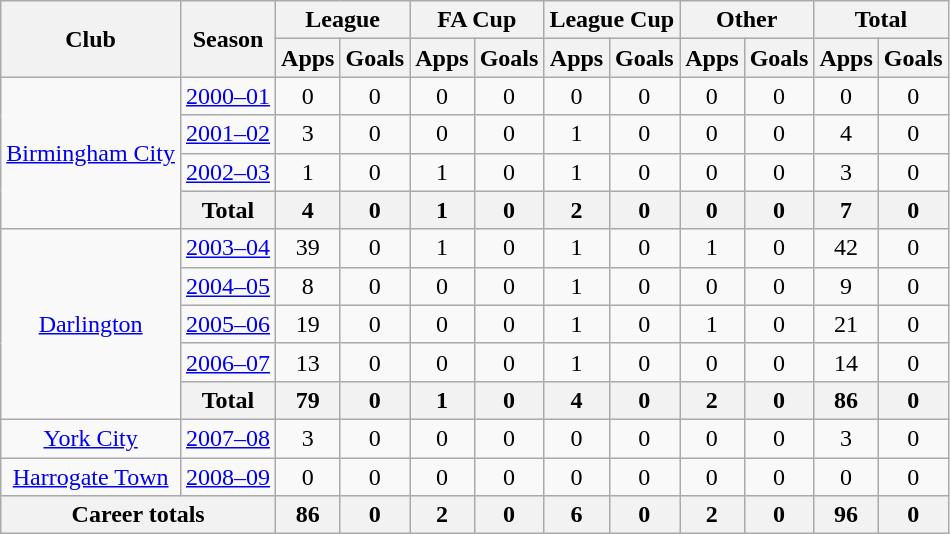<table class="wikitable" style="text-align:center">
<tr>
<th rowspan="2">Club</th>
<th rowspan="2">Season</th>
<th colspan="2">League</th>
<th colspan="2">FA Cup</th>
<th colspan="2">League Cup</th>
<th colspan="2">Other</th>
<th colspan="2">Total</th>
</tr>
<tr>
<th>Apps</th>
<th>Goals</th>
<th>Apps</th>
<th>Goals</th>
<th>Apps</th>
<th>Goals</th>
<th>Apps</th>
<th>Goals</th>
<th>Apps</th>
<th>Goals</th>
</tr>
<tr>
<td rowspan="4"><a href='#'>Birmingham City</a></td>
<td><a href='#'>2000–01</a></td>
<td>0</td>
<td>0</td>
<td>0</td>
<td>0</td>
<td>0</td>
<td>0</td>
<td>0</td>
<td>0</td>
<td>0</td>
<td>0</td>
</tr>
<tr>
<td><a href='#'>2001–02</a></td>
<td>3</td>
<td>0</td>
<td>0</td>
<td>0</td>
<td>1</td>
<td>0</td>
<td>0</td>
<td>0</td>
<td>4</td>
<td>0</td>
</tr>
<tr>
<td><a href='#'>2002–03</a></td>
<td>1</td>
<td>0</td>
<td>1</td>
<td>0</td>
<td>1</td>
<td>0</td>
<td>0</td>
<td>0</td>
<td>3</td>
<td>0</td>
</tr>
<tr>
<th>Total</th>
<th>4</th>
<th>0</th>
<th>1</th>
<th>0</th>
<th>2</th>
<th>0</th>
<th>0</th>
<th>0</th>
<th>7</th>
<th>0</th>
</tr>
<tr>
<td rowspan="5"><a href='#'>Darlington</a></td>
<td><a href='#'>2003–04</a></td>
<td>39</td>
<td>0</td>
<td>1</td>
<td>0</td>
<td>1</td>
<td>0</td>
<td>1</td>
<td>0</td>
<td>42</td>
<td>0</td>
</tr>
<tr>
<td><a href='#'>2004–05</a></td>
<td>8</td>
<td>0</td>
<td>0</td>
<td>0</td>
<td>1</td>
<td>0</td>
<td>0</td>
<td>0</td>
<td>9</td>
<td>0</td>
</tr>
<tr>
<td><a href='#'>2005–06</a></td>
<td>19</td>
<td>0</td>
<td>0</td>
<td>0</td>
<td>1</td>
<td>0</td>
<td>1</td>
<td>0</td>
<td>21</td>
<td>0</td>
</tr>
<tr>
<td><a href='#'>2006–07</a></td>
<td>13</td>
<td>0</td>
<td>0</td>
<td>0</td>
<td>1</td>
<td>0</td>
<td>0</td>
<td>0</td>
<td>14</td>
<td>0</td>
</tr>
<tr>
<th>Total</th>
<th>79</th>
<th>0</th>
<th>1</th>
<th>0</th>
<th>4</th>
<th>0</th>
<th>2</th>
<th>0</th>
<th>86</th>
<th>0</th>
</tr>
<tr>
<td><a href='#'>York City</a></td>
<td><a href='#'>2007–08</a></td>
<td>3</td>
<td>0</td>
<td>0</td>
<td>0</td>
<td>0</td>
<td>0</td>
<td>0</td>
<td>0</td>
<td>3</td>
<td>0</td>
</tr>
<tr>
<td><a href='#'>Harrogate Town</a></td>
<td><a href='#'>2008–09</a></td>
<td>0</td>
<td>0</td>
<td>0</td>
<td>0</td>
<td>0</td>
<td>0</td>
<td>0</td>
<td>0</td>
<td>0</td>
<td>0</td>
</tr>
<tr>
<th colspan="2">Career totals</th>
<th>86</th>
<th>0</th>
<th>2</th>
<th>0</th>
<th>6</th>
<th>0</th>
<th>2</th>
<th>0</th>
<th>96</th>
<th>0</th>
</tr>
</table>
